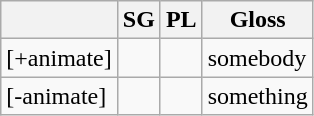<table class="wikitable">
<tr>
<th></th>
<th>SG</th>
<th>PL</th>
<th>Gloss</th>
</tr>
<tr>
<td>[+animate]</td>
<td><so></td>
<td><shɛba></td>
<td>somebody</td>
</tr>
<tr>
<td>[-animate]</td>
<td><shɛli></td>
<td><shɛŋa></td>
<td>something</td>
</tr>
</table>
